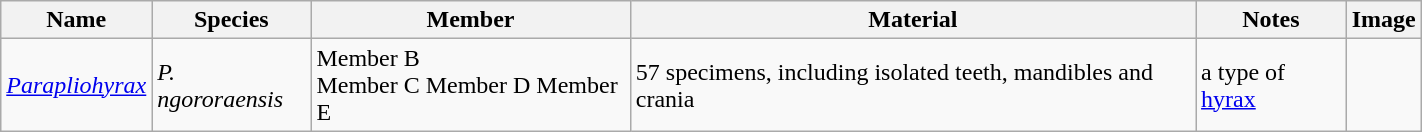<table class="wikitable" align="center" width="75%">
<tr>
<th>Name</th>
<th>Species</th>
<th>Member</th>
<th>Material</th>
<th>Notes</th>
<th>Image</th>
</tr>
<tr>
<td><em><a href='#'>Parapliohyrax</a></em></td>
<td><em>P. ngororaensis</em></td>
<td>Member B<br>Member C
Member D
Member E</td>
<td>57 specimens, including isolated teeth, mandibles and crania</td>
<td>a type of <a href='#'>hyrax</a></td>
<td></td>
</tr>
</table>
